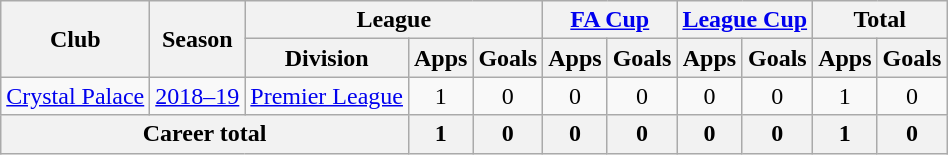<table class="wikitable" style="text-align: center;">
<tr>
<th rowspan="2">Club</th>
<th rowspan="2">Season</th>
<th colspan="3">League</th>
<th colspan="2"><a href='#'>FA Cup</a></th>
<th colspan="2"><a href='#'>League Cup</a></th>
<th colspan="2">Total</th>
</tr>
<tr>
<th>Division</th>
<th>Apps</th>
<th>Goals</th>
<th>Apps</th>
<th>Goals</th>
<th>Apps</th>
<th>Goals</th>
<th>Apps</th>
<th>Goals</th>
</tr>
<tr>
<td><a href='#'>Crystal Palace</a></td>
<td><a href='#'>2018–19</a></td>
<td><a href='#'>Premier League</a></td>
<td>1</td>
<td>0</td>
<td>0</td>
<td>0</td>
<td>0</td>
<td>0</td>
<td>1</td>
<td>0</td>
</tr>
<tr>
<th colspan=3>Career total</th>
<th>1</th>
<th>0</th>
<th>0</th>
<th>0</th>
<th>0</th>
<th>0</th>
<th>1</th>
<th>0</th>
</tr>
</table>
